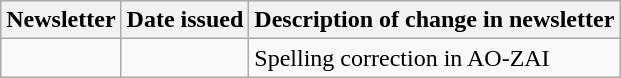<table class="wikitable">
<tr>
<th>Newsletter</th>
<th>Date issued</th>
<th>Description of change in newsletter</th>
</tr>
<tr>
<td id="I-2"></td>
<td></td>
<td>Spelling correction in AO-ZAI</td>
</tr>
</table>
